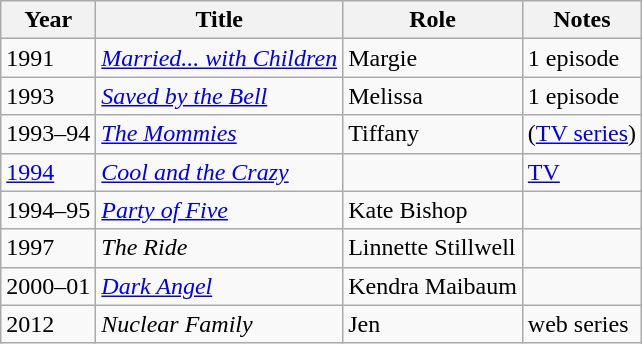<table class="wikitable sortable">
<tr>
<th scope="col">Year</th>
<th scope="col">Title</th>
<th scope="col">Role</th>
<th scope="col" class="unsortable">Notes</th>
</tr>
<tr>
<td>1991</td>
<td><em><a href='#'>Married... with Children</a></em></td>
<td>Margie</td>
<td>1 episode</td>
</tr>
<tr>
<td>1993</td>
<td><em><a href='#'>Saved by the Bell</a></em></td>
<td>Melissa</td>
<td>1 episode</td>
</tr>
<tr>
<td>1993–94</td>
<td><em><a href='#'>The Mommies</a></em></td>
<td>Tiffany</td>
<td>(<a href='#'>TV series</a>)</td>
</tr>
<tr>
<td><a href='#'>1994</a></td>
<td><em><a href='#'>Cool and the Crazy</a></em></td>
<td></td>
<td><a href='#'>TV</a></td>
</tr>
<tr>
<td>1994–95</td>
<td><em><a href='#'>Party of Five</a></em></td>
<td>Kate Bishop</td>
<td></td>
</tr>
<tr>
<td>1997</td>
<td><em>The Ride</em></td>
<td>Linnette Stillwell</td>
<td></td>
</tr>
<tr>
<td>2000–01</td>
<td><em><a href='#'>Dark Angel</a></em></td>
<td>Kendra Maibaum</td>
<td></td>
</tr>
<tr>
<td>2012</td>
<td><em>Nuclear Family</em></td>
<td>Jen</td>
<td>web series</td>
</tr>
</table>
